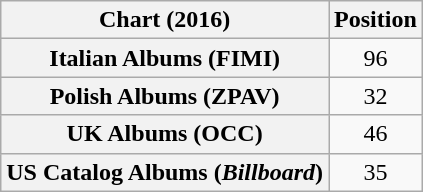<table class="wikitable plainrowheaders" style="text-align:center">
<tr>
<th scope="col">Chart (2016)</th>
<th scope="col">Position</th>
</tr>
<tr>
<th scope="row">Italian Albums (FIMI)</th>
<td>96</td>
</tr>
<tr>
<th scope="row">Polish Albums (ZPAV)</th>
<td>32</td>
</tr>
<tr>
<th scope="row">UK Albums (OCC)</th>
<td>46</td>
</tr>
<tr>
<th scope="row">US Catalog Albums (<em>Billboard</em>)</th>
<td>35</td>
</tr>
</table>
